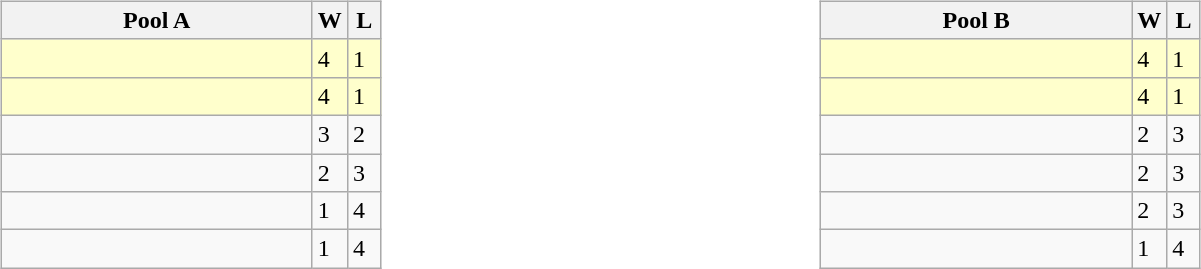<table>
<tr>
<td width=25% valign="top"><br><table class="wikitable">
<tr>
<th width=200>Pool A</th>
<th width=15>W</th>
<th width=15>L</th>
</tr>
<tr bgcolor=#ffffcc>
<td></td>
<td>4</td>
<td>1</td>
</tr>
<tr bgcolor=#ffffcc>
<td></td>
<td>4</td>
<td>1</td>
</tr>
<tr>
<td></td>
<td>3</td>
<td>2</td>
</tr>
<tr>
<td></td>
<td>2</td>
<td>3</td>
</tr>
<tr>
<td></td>
<td>1</td>
<td>4</td>
</tr>
<tr>
<td></td>
<td>1</td>
<td>4</td>
</tr>
</table>
</td>
<td width=25% valign="top"><br><table class="wikitable">
<tr>
<th width=200>Pool B</th>
<th width=15>W</th>
<th width=15>L</th>
</tr>
<tr bgcolor=#ffffcc>
<td></td>
<td>4</td>
<td>1</td>
</tr>
<tr bgcolor=#ffffcc>
<td></td>
<td>4</td>
<td>1</td>
</tr>
<tr>
<td></td>
<td>2</td>
<td>3</td>
</tr>
<tr>
<td></td>
<td>2</td>
<td>3</td>
</tr>
<tr>
<td></td>
<td>2</td>
<td>3</td>
</tr>
<tr>
<td></td>
<td>1</td>
<td>4</td>
</tr>
</table>
</td>
</tr>
</table>
